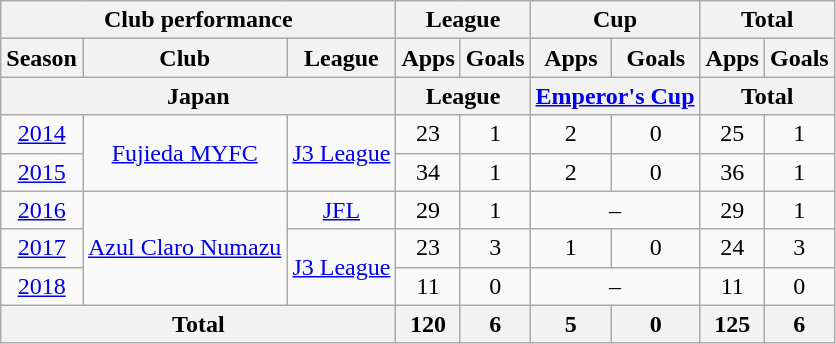<table class="wikitable" style="text-align:center;">
<tr>
<th colspan=3>Club performance</th>
<th colspan=2>League</th>
<th colspan=2>Cup</th>
<th colspan=2>Total</th>
</tr>
<tr>
<th>Season</th>
<th>Club</th>
<th>League</th>
<th>Apps</th>
<th>Goals</th>
<th>Apps</th>
<th>Goals</th>
<th>Apps</th>
<th>Goals</th>
</tr>
<tr>
<th colspan=3>Japan</th>
<th colspan=2>League</th>
<th colspan=2><a href='#'>Emperor's Cup</a></th>
<th colspan=2>Total</th>
</tr>
<tr>
<td><a href='#'>2014</a></td>
<td rowspan="2"><a href='#'>Fujieda MYFC</a></td>
<td rowspan="2"><a href='#'>J3 League</a></td>
<td>23</td>
<td>1</td>
<td>2</td>
<td>0</td>
<td>25</td>
<td>1</td>
</tr>
<tr>
<td><a href='#'>2015</a></td>
<td>34</td>
<td>1</td>
<td>2</td>
<td>0</td>
<td>36</td>
<td>1</td>
</tr>
<tr>
<td><a href='#'>2016</a></td>
<td rowspan="3"><a href='#'>Azul Claro Numazu</a></td>
<td rowspan="1"><a href='#'>JFL</a></td>
<td>29</td>
<td>1</td>
<td colspan="2">–</td>
<td>29</td>
<td>1</td>
</tr>
<tr>
<td><a href='#'>2017</a></td>
<td rowspan="2"><a href='#'>J3 League</a></td>
<td>23</td>
<td>3</td>
<td>1</td>
<td>0</td>
<td>24</td>
<td>3</td>
</tr>
<tr>
<td><a href='#'>2018</a></td>
<td>11</td>
<td>0</td>
<td colspan="2">–</td>
<td>11</td>
<td>0</td>
</tr>
<tr>
<th colspan=3>Total</th>
<th>120</th>
<th>6</th>
<th>5</th>
<th>0</th>
<th>125</th>
<th>6</th>
</tr>
</table>
